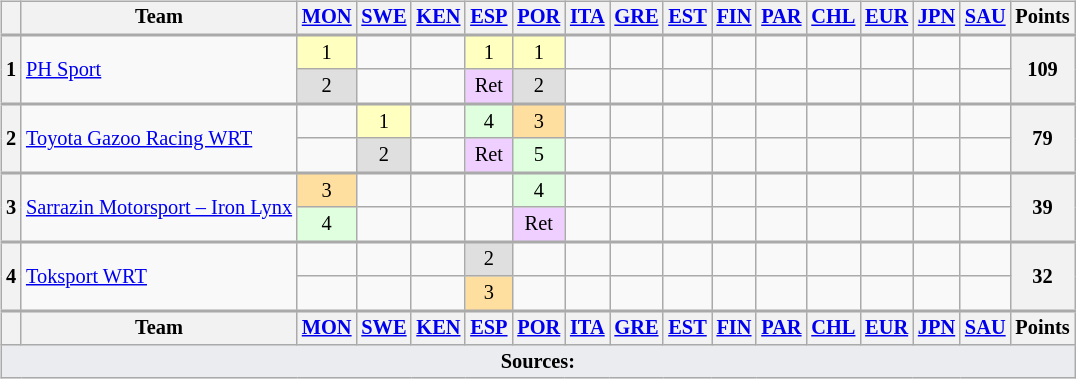<table>
<tr>
<td valign="top"><br><table class="wikitable" style="font-size: 85%; text-align: center">
<tr valign="top">
<th valign="middle"></th>
<th valign="middle">Team</th>
<th><a href='#'>MON</a><br></th>
<th><a href='#'>SWE</a><br></th>
<th><a href='#'>KEN</a><br></th>
<th><a href='#'>ESP</a><br></th>
<th><a href='#'>POR</a><br></th>
<th><a href='#'>ITA</a><br></th>
<th><a href='#'>GRE</a><br></th>
<th><a href='#'>EST</a><br></th>
<th><a href='#'>FIN</a><br></th>
<th><a href='#'>PAR</a><br></th>
<th><a href='#'>CHL</a><br></th>
<th><a href='#'>EUR</a><br></th>
<th><a href='#'>JPN</a><br></th>
<th><a href='#'>SAU</a><br></th>
<th valign="middle">Points</th>
</tr>
<tr style="border-top:2px solid #aaaaaa">
<th rowspan="2">1</th>
<td align="left" rowspan="2"> <a href='#'>PH Sport</a></td>
<td style="background:#ffffbf">1</td>
<td></td>
<td></td>
<td style="background:#ffffbf">1</td>
<td style="background:#ffffbf">1</td>
<td></td>
<td></td>
<td></td>
<td></td>
<td></td>
<td></td>
<td></td>
<td></td>
<td></td>
<th rowspan="2">109</th>
</tr>
<tr>
<td style="background:#dfdfdf">2</td>
<td></td>
<td></td>
<td style="background:#efcfff">Ret</td>
<td style="background:#dfdfdf">2</td>
<td></td>
<td></td>
<td></td>
<td></td>
<td></td>
<td></td>
<td></td>
<td></td>
<td></td>
</tr>
<tr style="border-top:2px solid #aaaaaa">
<th rowspan="2">2</th>
<td align="left" rowspan="2"> <a href='#'>Toyota Gazoo Racing WRT</a></td>
<td></td>
<td style="background:#ffffbf">1</td>
<td></td>
<td style="background:#dfffdf">4</td>
<td style="background:#ffdf9f">3</td>
<td></td>
<td></td>
<td></td>
<td></td>
<td></td>
<td></td>
<td></td>
<td></td>
<td></td>
<th rowspan="2">79</th>
</tr>
<tr>
<td></td>
<td style="background:#dfdfdf">2</td>
<td></td>
<td style="background:#efcfff">Ret</td>
<td style="background:#dfffdf">5</td>
<td></td>
<td></td>
<td></td>
<td></td>
<td></td>
<td></td>
<td></td>
<td></td>
<td></td>
</tr>
<tr style="border-top:2px solid #aaaaaa">
<th rowspan="2">3</th>
<td align="left" rowspan="2"> <a href='#'>Sarrazin Motorsport – Iron Lynx</a></td>
<td style="background:#ffdf9f">3</td>
<td></td>
<td></td>
<td></td>
<td style="background:#dfffdf">4</td>
<td></td>
<td></td>
<td></td>
<td></td>
<td></td>
<td></td>
<td></td>
<td></td>
<td></td>
<th rowspan="2">39</th>
</tr>
<tr>
<td style="background:#dfffdf">4</td>
<td></td>
<td></td>
<td></td>
<td style="background:#efcfff">Ret</td>
<td></td>
<td></td>
<td></td>
<td></td>
<td></td>
<td></td>
<td></td>
<td></td>
<td></td>
</tr>
<tr style="border-top:2px solid #aaaaaa">
<th rowspan="2">4</th>
<td align="left" rowspan="2"> <a href='#'>Toksport WRT</a></td>
<td></td>
<td></td>
<td></td>
<td style="background:#dfdfdf">2</td>
<td></td>
<td></td>
<td></td>
<td></td>
<td></td>
<td></td>
<td></td>
<td></td>
<td></td>
<td></td>
<th rowspan="2">32</th>
</tr>
<tr>
<td></td>
<td></td>
<td></td>
<td style="background:#ffdf9f">3</td>
<td></td>
<td></td>
<td></td>
<td></td>
<td></td>
<td></td>
<td></td>
<td></td>
<td></td>
<td></td>
</tr>
<tr style="border-top:2px solid #aaaaaa">
<th valign="middle"></th>
<th valign="middle">Team</th>
<th><a href='#'>MON</a><br></th>
<th><a href='#'>SWE</a><br></th>
<th><a href='#'>KEN</a><br></th>
<th><a href='#'>ESP</a><br></th>
<th><a href='#'>POR</a><br></th>
<th><a href='#'>ITA</a><br></th>
<th><a href='#'>GRE</a><br></th>
<th><a href='#'>EST</a><br></th>
<th><a href='#'>FIN</a><br></th>
<th><a href='#'>PAR</a><br></th>
<th><a href='#'>CHL</a><br></th>
<th><a href='#'>EUR</a><br></th>
<th><a href='#'>JPN</a><br></th>
<th><a href='#'>SAU</a><br></th>
<th valign="middle">Points</th>
</tr>
<tr>
<td colspan="17" style="background-color:#EAECF0;text-align:center"><strong>Sources:</strong></td>
</tr>
</table>
</td>
<td valign="top"><br></td>
</tr>
</table>
